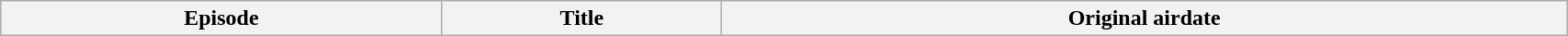<table class="wikitable plainrowheaders" width="90%">
<tr>
<th>Episode</th>
<th>Title</th>
<th>Original airdate<br>











</th>
</tr>
</table>
